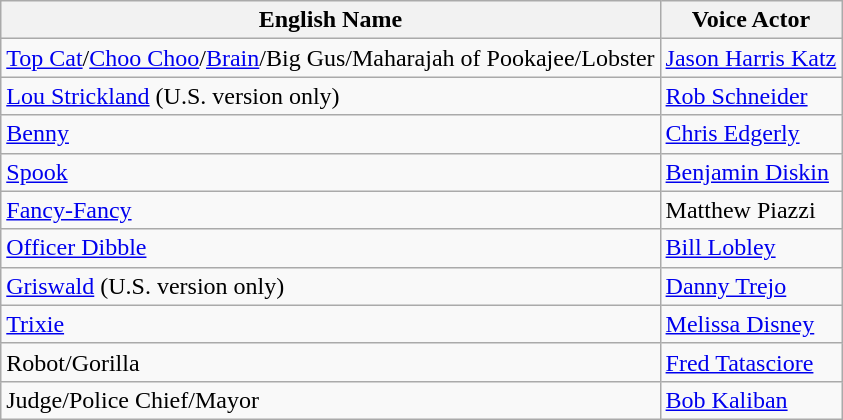<table class="wikitable">
<tr>
<th>English Name</th>
<th>Voice Actor</th>
</tr>
<tr>
<td><a href='#'>Top Cat</a>/<a href='#'>Choo Choo</a>/<a href='#'>Brain</a>/Big Gus/Maharajah  of Pookajee/Lobster</td>
<td><a href='#'>Jason Harris Katz</a></td>
</tr>
<tr>
<td><a href='#'>Lou Strickland</a> (U.S. version only)</td>
<td><a href='#'>Rob Schneider</a></td>
</tr>
<tr>
<td><a href='#'>Benny</a></td>
<td><a href='#'>Chris Edgerly</a></td>
</tr>
<tr>
<td><a href='#'>Spook</a></td>
<td><a href='#'>Benjamin Diskin</a></td>
</tr>
<tr>
<td><a href='#'>Fancy-Fancy</a></td>
<td>Matthew Piazzi</td>
</tr>
<tr>
<td><a href='#'>Officer Dibble</a></td>
<td><a href='#'>Bill Lobley</a></td>
</tr>
<tr>
<td><a href='#'>Griswald</a> (U.S. version only)</td>
<td><a href='#'>Danny Trejo</a></td>
</tr>
<tr>
<td><a href='#'>Trixie</a></td>
<td><a href='#'>Melissa Disney</a></td>
</tr>
<tr>
<td>Robot/Gorilla</td>
<td><a href='#'>Fred Tatasciore</a></td>
</tr>
<tr>
<td>Judge/Police Chief/Mayor</td>
<td><a href='#'>Bob Kaliban</a></td>
</tr>
</table>
